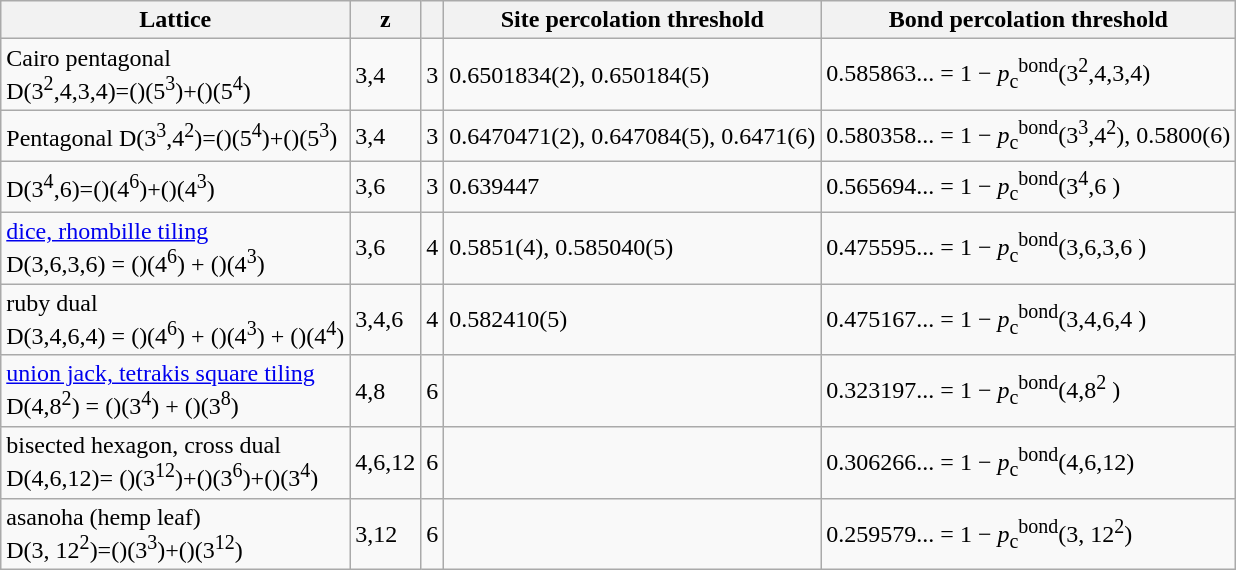<table class="wikitable">
<tr>
<th>Lattice</th>
<th>z</th>
<th></th>
<th>Site percolation threshold</th>
<th>Bond percolation threshold</th>
</tr>
<tr>
<td>Cairo pentagonal<br>D(3<sup>2</sup>,4,3,4)=()(5<sup>3</sup>)+()(5<sup>4</sup>)</td>
<td>3,4</td>
<td>3 </td>
<td>0.6501834(2), 0.650184(5)</td>
<td>0.585863... = 1 − <em>p</em><sub>c</sub><sup>bond</sup>(3<sup>2</sup>,4,3,4)</td>
</tr>
<tr>
<td>Pentagonal D(3<sup>3</sup>,4<sup>2</sup>)=()(5<sup>4</sup>)+()(5<sup>3</sup>)</td>
<td>3,4</td>
<td>3 </td>
<td>0.6470471(2), 0.647084(5), 0.6471(6)</td>
<td>0.580358... = 1 − <em>p</em><sub>c</sub><sup>bond</sup>(3<sup>3</sup>,4<sup>2</sup>), 0.5800(6)</td>
</tr>
<tr>
<td>D(3<sup>4</sup>,6)=()(4<sup>6</sup>)+()(4<sup>3</sup>)</td>
<td>3,6</td>
<td>3 </td>
<td>0.639447</td>
<td>0.565694... = 1 − <em>p</em><sub>c</sub><sup>bond</sup>(3<sup>4</sup>,6 )</td>
</tr>
<tr>
<td><a href='#'>dice, rhombille tiling</a><br>D(3,6,3,6) = ()(4<sup>6</sup>) + ()(4<sup>3</sup>)</td>
<td>3,6</td>
<td>4</td>
<td>0.5851(4), 0.585040(5)</td>
<td>0.475595... = 1 − <em>p</em><sub>c</sub><sup>bond</sup>(3,6,3,6 )</td>
</tr>
<tr>
<td>ruby dual<br>D(3,4,6,4) = ()(4<sup>6</sup>) + ()(4<sup>3</sup>) + ()(4<sup>4</sup>)</td>
<td>3,4,6</td>
<td>4</td>
<td>0.582410(5)</td>
<td>0.475167... = 1 − <em>p</em><sub>c</sub><sup>bond</sup>(3,4,6,4 )</td>
</tr>
<tr>
<td><a href='#'>union jack, tetrakis square tiling</a><br>D(4,8<sup>2</sup>) = ()(3<sup>4</sup>) + ()(3<sup>8</sup>)</td>
<td>4,8</td>
<td>6</td>
<td></td>
<td>0.323197... = 1 − <em>p</em><sub>c</sub><sup>bond</sup>(4,8<sup>2</sup> )</td>
</tr>
<tr>
<td>bisected hexagon, cross dual<br>D(4,6,12)= ()(3<sup>12</sup>)+()(3<sup>6</sup>)+()(3<sup>4</sup>)</td>
<td>4,6,12</td>
<td>6</td>
<td></td>
<td>0.306266... = 1 − <em>p</em><sub>c</sub><sup>bond</sup>(4,6,12)</td>
</tr>
<tr>
<td>asanoha (hemp leaf)<br>D(3, 12<sup>2</sup>)=()(3<sup>3</sup>)+()(3<sup>12</sup>)</td>
<td>3,12</td>
<td>6</td>
<td></td>
<td>0.259579... = 1 − <em>p</em><sub>c</sub><sup>bond</sup>(3, 12<sup>2</sup>)</td>
</tr>
</table>
